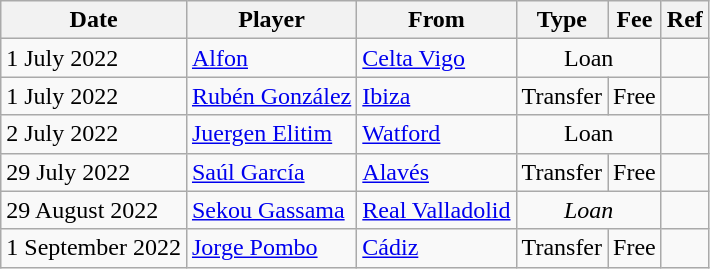<table class="wikitable">
<tr>
<th>Date</th>
<th>Player</th>
<th>From</th>
<th>Type</th>
<th>Fee</th>
<th>Ref</th>
</tr>
<tr>
<td>1 July 2022</td>
<td> <a href='#'>Alfon</a></td>
<td><a href='#'>Celta Vigo</a></td>
<td colspan="2" align=center>Loan</td>
<td align=center></td>
</tr>
<tr>
<td>1 July 2022</td>
<td> <a href='#'>Rubén González</a></td>
<td><a href='#'>Ibiza</a></td>
<td>Transfer</td>
<td>Free</td>
<td align=center></td>
</tr>
<tr>
<td>2 July 2022</td>
<td> <a href='#'>Juergen Elitim</a></td>
<td> <a href='#'>Watford</a></td>
<td colspan="2" align=center>Loan</td>
<td align=center></td>
</tr>
<tr>
<td>29 July 2022</td>
<td> <a href='#'>Saúl García</a></td>
<td><a href='#'>Alavés</a></td>
<td align=center>Transfer</td>
<td align=center>Free</td>
<td align=center></td>
</tr>
<tr>
<td>29 August 2022</td>
<td> <a href='#'>Sekou Gassama</a></td>
<td><a href='#'>Real Valladolid</a></td>
<td colspan=2 align=center><em>Loan</em></td>
<td align=center></td>
</tr>
<tr>
<td>1 September 2022</td>
<td> <a href='#'>Jorge Pombo</a></td>
<td><a href='#'>Cádiz</a></td>
<td align=center>Transfer</td>
<td align=center>Free</td>
<td align=center></td>
</tr>
</table>
